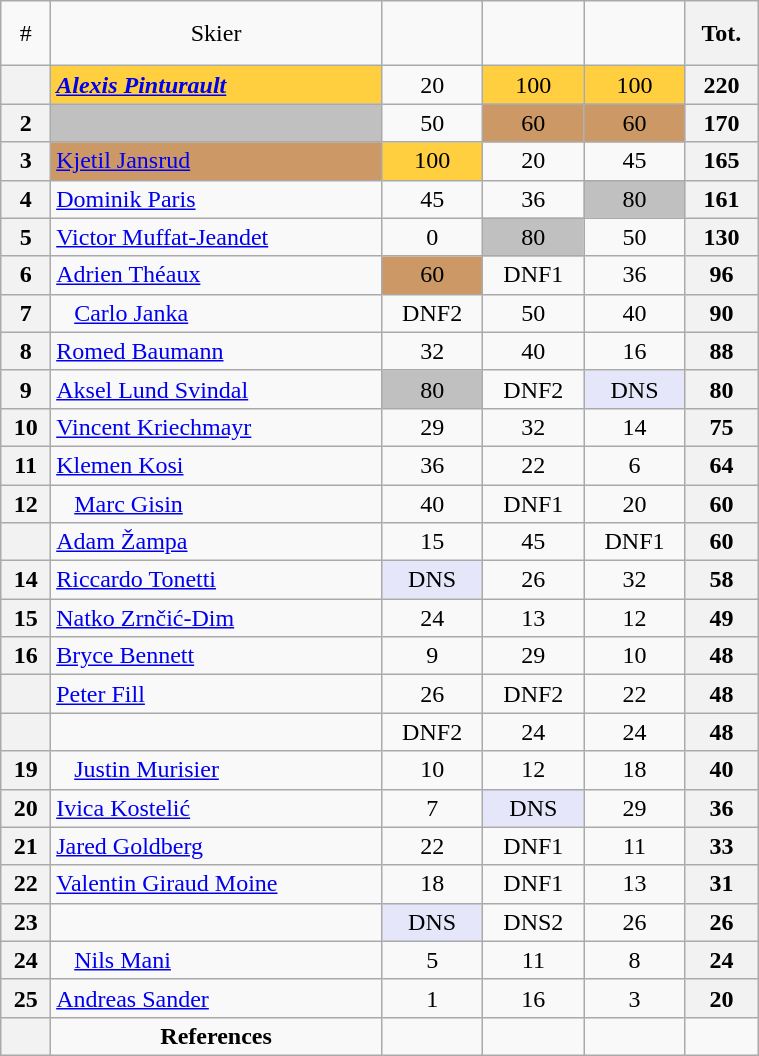<table class="wikitable" width=40% style="font-size:100%; text-align:center;">
<tr>
<td>#</td>
<td>Skier</td>
<td><br>   </td>
<td><br> </td>
<td><br> </td>
<th>Tot.</th>
</tr>
<tr>
<th></th>
<td align=left bgcolor=ffcf40> <strong><em><a href='#'>Alexis Pinturault</a></em></strong></td>
<td>20</td>
<td bgcolor=ffcf40>100</td>
<td bgcolor=ffcf40>100</td>
<th>220</th>
</tr>
<tr>
<th>2</th>
<td align=left bgcolor=c0c0c0></td>
<td>50</td>
<td bgcolor=cc9966>60</td>
<td bgcolor=cc9966>60</td>
<th>170</th>
</tr>
<tr>
<th>3</th>
<td align=left bgcolor=cc9966> <a href='#'>Kjetil Jansrud</a></td>
<td bgcolor=ffcf40>100</td>
<td>20</td>
<td>45</td>
<th>165</th>
</tr>
<tr>
<th>4</th>
<td align=left> <a href='#'>Dominik Paris</a></td>
<td>45</td>
<td>36</td>
<td bgcolor=c0c0c0>80</td>
<th>161</th>
</tr>
<tr>
<th>5</th>
<td align=left> <a href='#'>Victor Muffat-Jeandet</a></td>
<td>0</td>
<td bgcolor=c0c0c0>80</td>
<td>50</td>
<th>130</th>
</tr>
<tr>
<th>6</th>
<td align=left> <a href='#'>Adrien Théaux</a></td>
<td bgcolor=cc9966>60</td>
<td>DNF1</td>
<td>36</td>
<th>96</th>
</tr>
<tr>
<th>7</th>
<td align=left>   <a href='#'>Carlo Janka</a></td>
<td>DNF2</td>
<td>50</td>
<td>40</td>
<th>90</th>
</tr>
<tr>
<th>8</th>
<td align=left> <a href='#'>Romed Baumann</a></td>
<td>32</td>
<td>40</td>
<td>16</td>
<th>88</th>
</tr>
<tr>
<th>9</th>
<td align=left> <a href='#'>Aksel Lund Svindal</a></td>
<td bgcolor=c0c0c0>80</td>
<td>DNF2</td>
<td bgcolor=lavender>DNS</td>
<th>80</th>
</tr>
<tr>
<th>10</th>
<td align=left> <a href='#'>Vincent Kriechmayr</a></td>
<td>29</td>
<td>32</td>
<td>14</td>
<th>75</th>
</tr>
<tr>
<th>11</th>
<td align=left> <a href='#'>Klemen Kosi</a></td>
<td>36</td>
<td>22</td>
<td>6</td>
<th>64</th>
</tr>
<tr>
<th>12</th>
<td align=left>   <a href='#'>Marc Gisin</a></td>
<td>40</td>
<td>DNF1</td>
<td>20</td>
<th>60</th>
</tr>
<tr>
<th></th>
<td align=left> <a href='#'>Adam Žampa</a></td>
<td>15</td>
<td>45</td>
<td>DNF1</td>
<th>60</th>
</tr>
<tr>
<th>14</th>
<td align=left> <a href='#'>Riccardo Tonetti</a></td>
<td bgcolor=lavender>DNS</td>
<td>26</td>
<td>32</td>
<th>58</th>
</tr>
<tr>
<th>15</th>
<td align=left> <a href='#'>Natko Zrnčić-Dim</a></td>
<td>24</td>
<td>13</td>
<td>12</td>
<th>49</th>
</tr>
<tr>
<th>16</th>
<td align=left> <a href='#'>Bryce Bennett</a></td>
<td>9</td>
<td>29</td>
<td>10</td>
<th>48</th>
</tr>
<tr>
<th></th>
<td align=left> <a href='#'>Peter Fill</a></td>
<td>26</td>
<td>DNF2</td>
<td>22</td>
<th>48</th>
</tr>
<tr>
<th></th>
<td align=left></td>
<td>DNF2</td>
<td>24</td>
<td>24</td>
<th>48</th>
</tr>
<tr>
<th>19</th>
<td align=left>   <a href='#'>Justin Murisier</a></td>
<td>10</td>
<td>12</td>
<td>18</td>
<th>40</th>
</tr>
<tr>
<th>20</th>
<td align=left> <a href='#'>Ivica Kostelić</a></td>
<td>7</td>
<td bgcolor=lavender>DNS</td>
<td>29</td>
<th>36</th>
</tr>
<tr>
<th>21</th>
<td align=left> <a href='#'>Jared Goldberg</a></td>
<td>22</td>
<td>DNF1</td>
<td>11</td>
<th>33</th>
</tr>
<tr>
<th>22</th>
<td align=left> <a href='#'>Valentin Giraud Moine</a></td>
<td>18</td>
<td>DNF1</td>
<td>13</td>
<th>31</th>
</tr>
<tr>
<th>23</th>
<td align=left></td>
<td bgcolor=lavender>DNS</td>
<td>DNS2</td>
<td>26</td>
<th>26</th>
</tr>
<tr>
<th>24</th>
<td align=left>   <a href='#'>Nils Mani</a></td>
<td>5</td>
<td>11</td>
<td>8</td>
<th>24</th>
</tr>
<tr>
<th>25</th>
<td align=left> <a href='#'>Andreas Sander</a></td>
<td>1</td>
<td>16</td>
<td>3</td>
<th>20</th>
</tr>
<tr>
<th></th>
<td align=center><strong>References</strong></td>
<td></td>
<td></td>
<td></td>
</tr>
</table>
